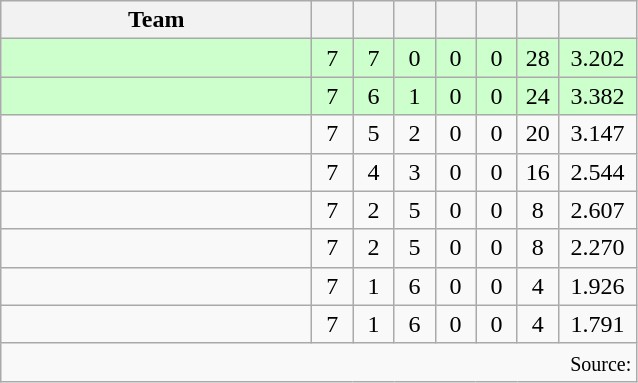<table class="wikitable" style="text-align:center">
<tr>
<th width=200>Team</th>
<th width=20></th>
<th width=20></th>
<th width=20></th>
<th width=20></th>
<th width=20></th>
<th width=20></th>
<th width=45></th>
</tr>
<tr style="background:#cfc">
<td align="left"></td>
<td>7</td>
<td>7</td>
<td>0</td>
<td>0</td>
<td>0</td>
<td>28</td>
<td>3.202</td>
</tr>
<tr style="background:#cfc">
<td align="left"></td>
<td>7</td>
<td>6</td>
<td>1</td>
<td>0</td>
<td>0</td>
<td>24</td>
<td>3.382</td>
</tr>
<tr>
<td align="left"></td>
<td>7</td>
<td>5</td>
<td>2</td>
<td>0</td>
<td>0</td>
<td>20</td>
<td>3.147</td>
</tr>
<tr>
<td align="left"></td>
<td>7</td>
<td>4</td>
<td>3</td>
<td>0</td>
<td>0</td>
<td>16</td>
<td>2.544</td>
</tr>
<tr>
<td align="left"></td>
<td>7</td>
<td>2</td>
<td>5</td>
<td>0</td>
<td>0</td>
<td>8</td>
<td>2.607</td>
</tr>
<tr>
<td align="left"></td>
<td>7</td>
<td>2</td>
<td>5</td>
<td>0</td>
<td>0</td>
<td>8</td>
<td>2.270</td>
</tr>
<tr>
<td align="left"></td>
<td>7</td>
<td>1</td>
<td>6</td>
<td>0</td>
<td>0</td>
<td>4</td>
<td>1.926</td>
</tr>
<tr>
<td align="left"></td>
<td>7</td>
<td>1</td>
<td>6</td>
<td>0</td>
<td>0</td>
<td>4</td>
<td>1.791</td>
</tr>
<tr>
<td colspan="8" align="right"><small>Source: </small></td>
</tr>
</table>
